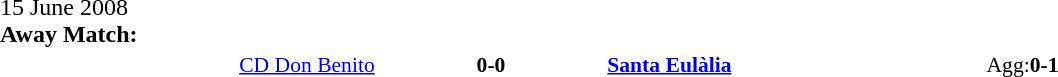<table width=100% cellspacing=1>
<tr>
<th width=20%></th>
<th width=12%></th>
<th width=20%></th>
<th></th>
</tr>
<tr>
<td>15 June 2008<br><strong>Away Match:</strong></td>
</tr>
<tr style=font-size:90%>
<td align=right><a href='#'>CD Don Benito</a></td>
<td align=center><strong>0-0</strong></td>
<td><strong><a href='#'>Santa Eulàlia</a></strong></td>
<td>Agg:<strong>0-1</strong></td>
</tr>
</table>
